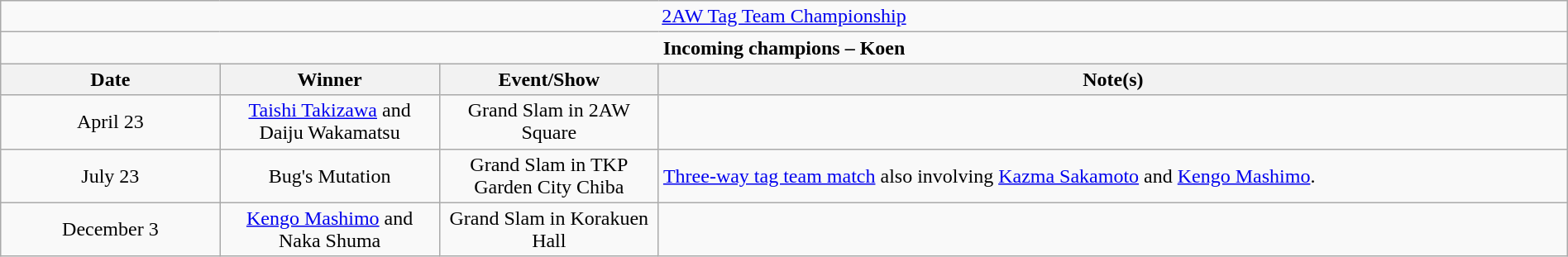<table class="wikitable" style="text-align:center; width:100%;">
<tr>
<td colspan="5" style="text-align: center;"><a href='#'>2AW Tag Team Championship</a></td>
</tr>
<tr>
<td colspan="5" style="text-align: center;"><strong>Incoming champions – Koen </strong></td>
</tr>
<tr>
<th width=14%>Date</th>
<th width=14%>Winner</th>
<th width=14%>Event/Show</th>
<th width=58%>Note(s)</th>
</tr>
<tr>
<td>April 23</td>
<td><a href='#'>Taishi Takizawa</a> and Daiju Wakamatsu</td>
<td>Grand Slam in 2AW Square</td>
<td></td>
</tr>
<tr>
<td>July 23</td>
<td>Bug's Mutation<br></td>
<td>Grand Slam in TKP Garden City Chiba</td>
<td align=left><a href='#'>Three-way tag team match</a> also involving <a href='#'>Kazma Sakamoto</a> and <a href='#'>Kengo Mashimo</a>.</td>
</tr>
<tr>
<td>December 3</td>
<td><a href='#'>Kengo Mashimo</a> and Naka Shuma</td>
<td>Grand Slam in Korakuen Hall</td>
<td></td>
</tr>
</table>
